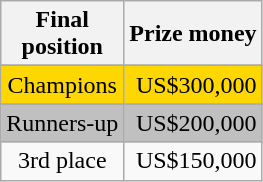<table Class="wikitable" style="text-align: center;" style="font-size: 95%">
<tr>
<th>Final<br>position</th>
<th>Prize money</th>
</tr>
<tr>
</tr>
<tr style="background:gold;">
<td>Champions</td>
<td align=right>US$300,000</td>
</tr>
<tr>
</tr>
<tr style="background:silver;">
<td>Runners-up</td>
<td align=right>US$200,000</td>
</tr>
<tr>
<td>3rd place</td>
<td align=right>US$150,000</td>
</tr>
</table>
